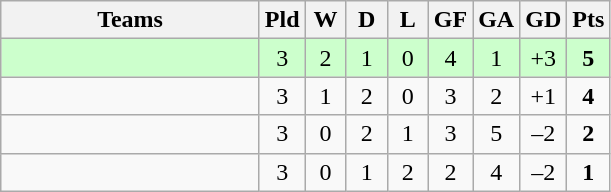<table class="wikitable" style="text-align: center;">
<tr>
<th width=165>Teams</th>
<th width=20>Pld</th>
<th width=20>W</th>
<th width=20>D</th>
<th width=20>L</th>
<th width=20>GF</th>
<th width=20>GA</th>
<th width=20>GD</th>
<th width=20>Pts</th>
</tr>
<tr align=center style="background:#ccffcc;">
<td style="text-align:left;"></td>
<td>3</td>
<td>2</td>
<td>1</td>
<td>0</td>
<td>4</td>
<td>1</td>
<td>+3</td>
<td><strong>5</strong></td>
</tr>
<tr align=center>
<td style="text-align:left;"></td>
<td>3</td>
<td>1</td>
<td>2</td>
<td>0</td>
<td>3</td>
<td>2</td>
<td>+1</td>
<td><strong>4</strong></td>
</tr>
<tr align=center>
<td style="text-align:left;"></td>
<td>3</td>
<td>0</td>
<td>2</td>
<td>1</td>
<td>3</td>
<td>5</td>
<td>–2</td>
<td><strong>2</strong></td>
</tr>
<tr align=center>
<td style="text-align:left;"></td>
<td>3</td>
<td>0</td>
<td>1</td>
<td>2</td>
<td>2</td>
<td>4</td>
<td>–2</td>
<td><strong>1</strong></td>
</tr>
</table>
